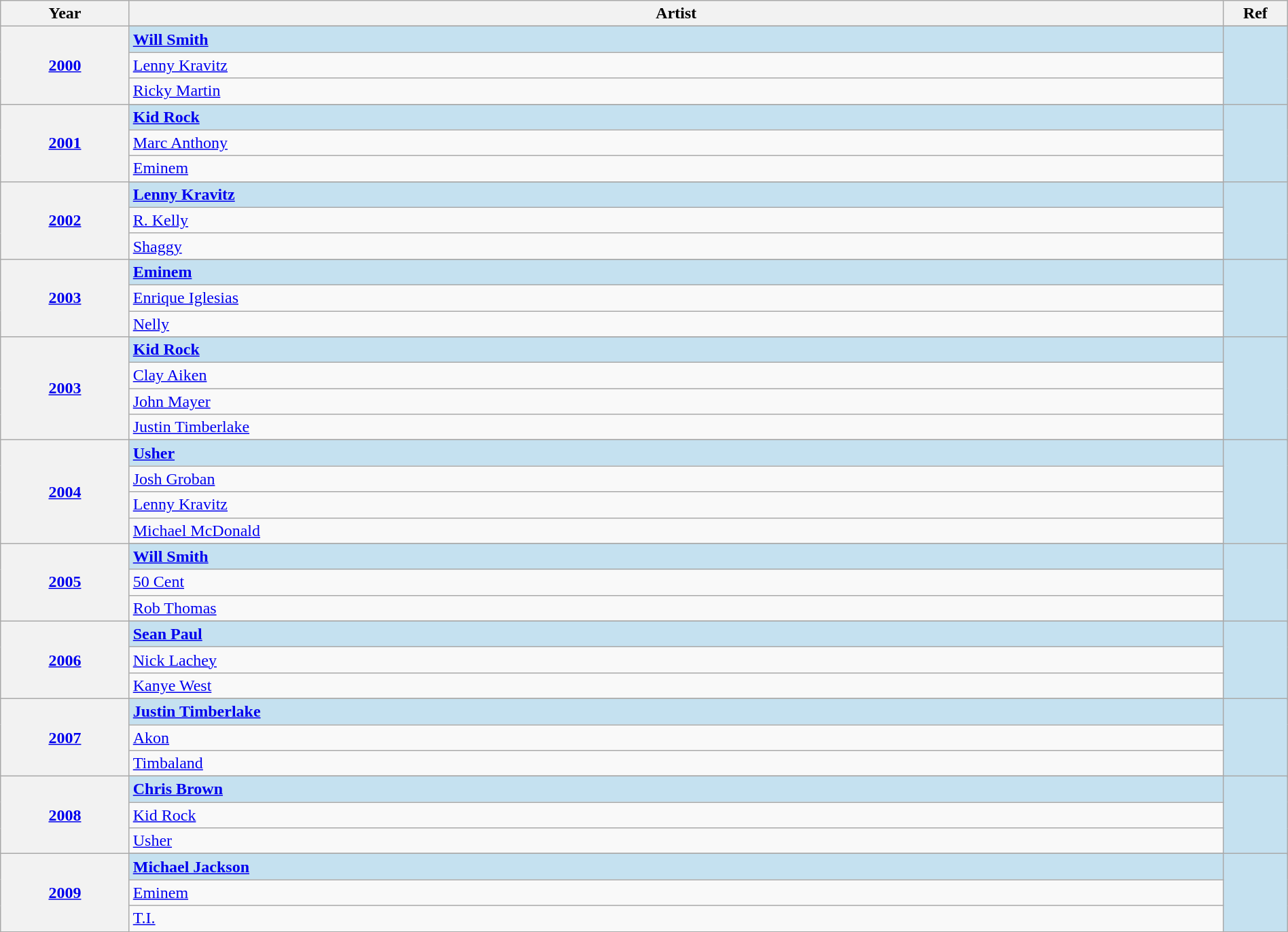<table class="wikitable" width="100%">
<tr>
<th width="10%">Year</th>
<th width="85%">Artist</th>
<th width="5%">Ref</th>
</tr>
<tr>
<th rowspan="4" align="center"><a href='#'>2000<br></a></th>
</tr>
<tr style="background:#c5e1f0">
<td><strong><a href='#'>Will Smith</a></strong></td>
<td rowspan="4" align="center"></td>
</tr>
<tr>
<td><a href='#'>Lenny Kravitz</a></td>
</tr>
<tr>
<td><a href='#'>Ricky Martin</a></td>
</tr>
<tr>
<th rowspan="4" align="center"><a href='#'>2001<br></a></th>
</tr>
<tr style="background:#c5e1f0">
<td><strong><a href='#'>Kid Rock</a></strong></td>
<td rowspan="4" align="center"></td>
</tr>
<tr>
<td><a href='#'>Marc Anthony</a></td>
</tr>
<tr>
<td><a href='#'>Eminem</a></td>
</tr>
<tr>
<th rowspan="4" align="center"><a href='#'>2002<br></a></th>
</tr>
<tr style="background:#c5e1f0">
<td><strong><a href='#'>Lenny Kravitz</a></strong></td>
<td rowspan="4" align="center"></td>
</tr>
<tr>
<td><a href='#'>R. Kelly</a></td>
</tr>
<tr>
<td><a href='#'>Shaggy</a></td>
</tr>
<tr>
<th rowspan="4" align="center"><a href='#'>2003<br></a></th>
</tr>
<tr style="background:#c5e1f0">
<td><strong><a href='#'>Eminem</a></strong></td>
<td rowspan="4" align="center"></td>
</tr>
<tr>
<td><a href='#'>Enrique Iglesias</a></td>
</tr>
<tr>
<td><a href='#'>Nelly</a></td>
</tr>
<tr>
<th rowspan="5" align="center"><a href='#'>2003<br></a></th>
</tr>
<tr style="background:#c5e1f0">
<td><strong><a href='#'>Kid Rock</a></strong></td>
<td rowspan="5" align="center"></td>
</tr>
<tr>
<td><a href='#'>Clay Aiken</a></td>
</tr>
<tr>
<td><a href='#'>John Mayer</a></td>
</tr>
<tr>
<td><a href='#'>Justin Timberlake</a></td>
</tr>
<tr>
<th rowspan="5" align="center"><a href='#'>2004<br></a></th>
</tr>
<tr style="background:#c5e1f0">
<td><strong><a href='#'>Usher</a></strong></td>
<td rowspan="5" align="center"></td>
</tr>
<tr>
<td><a href='#'>Josh Groban</a></td>
</tr>
<tr>
<td><a href='#'>Lenny Kravitz</a></td>
</tr>
<tr>
<td><a href='#'>Michael McDonald</a></td>
</tr>
<tr>
<th rowspan="4" align="center"><a href='#'>2005<br></a></th>
</tr>
<tr style="background:#c5e1f0">
<td><strong><a href='#'>Will Smith</a></strong></td>
<td rowspan="4" align="center"></td>
</tr>
<tr>
<td><a href='#'>50 Cent</a></td>
</tr>
<tr>
<td><a href='#'>Rob Thomas</a></td>
</tr>
<tr>
<th rowspan="4" align="center"><a href='#'>2006<br></a></th>
</tr>
<tr style="background:#c5e1f0">
<td><strong><a href='#'>Sean Paul</a></strong></td>
<td rowspan="4" align="center"></td>
</tr>
<tr>
<td><a href='#'>Nick Lachey</a></td>
</tr>
<tr>
<td><a href='#'>Kanye West</a></td>
</tr>
<tr>
<th rowspan="4" align="center"><a href='#'>2007<br></a></th>
</tr>
<tr style="background:#c5e1f0">
<td><strong><a href='#'>Justin Timberlake</a></strong></td>
<td rowspan="4" align="center"></td>
</tr>
<tr>
<td><a href='#'>Akon</a></td>
</tr>
<tr>
<td><a href='#'>Timbaland</a></td>
</tr>
<tr>
<th rowspan="4" align="center"><a href='#'>2008<br></a></th>
</tr>
<tr style="background:#c5e1f0">
<td><strong><a href='#'>Chris Brown</a></strong></td>
<td rowspan="4" align="center"></td>
</tr>
<tr>
<td><a href='#'>Kid Rock</a></td>
</tr>
<tr>
<td><a href='#'>Usher</a></td>
</tr>
<tr>
<th rowspan="4" align="center"><a href='#'>2009<br></a></th>
</tr>
<tr style="background:#c5e1f0">
<td><strong><a href='#'>Michael Jackson</a></strong></td>
<td rowspan="4" align="center"></td>
</tr>
<tr>
<td><a href='#'>Eminem</a></td>
</tr>
<tr>
<td><a href='#'>T.I.</a></td>
</tr>
</table>
